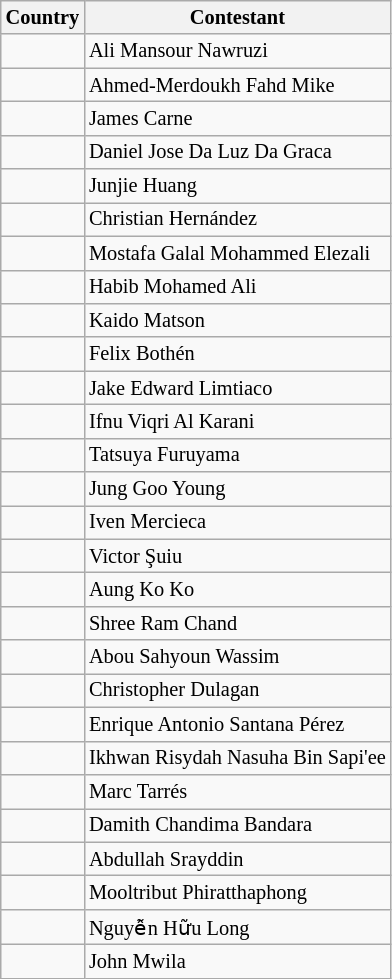<table class="wikitable sortable" style="margin:0 1em 0 0; font-size:85%;">
<tr>
<th>Country</th>
<th>Contestant</th>
</tr>
<tr>
<td></td>
<td>Ali Mansour Nawruzi</td>
</tr>
<tr>
<td></td>
<td>Ahmed-Merdoukh Fahd Mike</td>
</tr>
<tr>
<td></td>
<td>James Carne</td>
</tr>
<tr>
<td></td>
<td>Daniel Jose Da Luz Da Graca</td>
</tr>
<tr>
<td></td>
<td>Junjie Huang</td>
</tr>
<tr>
<td></td>
<td>Christian Hernández</td>
</tr>
<tr>
<td></td>
<td>Mostafa Galal Mohammed Elezali</td>
</tr>
<tr>
<td></td>
<td>Habib Mohamed Ali</td>
</tr>
<tr>
<td></td>
<td>Kaido Matson</td>
</tr>
<tr>
<td></td>
<td>Felix Bothén</td>
</tr>
<tr>
<td></td>
<td>Jake Edward Limtiaco</td>
</tr>
<tr>
<td></td>
<td>Ifnu Viqri Al Karani</td>
</tr>
<tr>
<td></td>
<td>Tatsuya Furuyama</td>
</tr>
<tr>
<td></td>
<td>Jung Goo Young</td>
</tr>
<tr>
<td></td>
<td>Iven Mercieca</td>
</tr>
<tr>
<td></td>
<td>Victor Şuiu</td>
</tr>
<tr>
<td></td>
<td>Aung Ko Ko</td>
</tr>
<tr>
<td></td>
<td>Shree Ram Chand</td>
</tr>
<tr>
<td></td>
<td>Abou Sahyoun Wassim</td>
</tr>
<tr>
<td></td>
<td>Christopher Dulagan</td>
</tr>
<tr>
<td></td>
<td>Enrique Antonio Santana Pérez</td>
</tr>
<tr>
<td></td>
<td>Ikhwan Risydah Nasuha Bin Sapi'ee</td>
</tr>
<tr>
<td></td>
<td>Marc Tarrés</td>
</tr>
<tr>
<td></td>
<td>Damith Chandima Bandara</td>
</tr>
<tr>
<td></td>
<td>Abdullah Srayddin</td>
</tr>
<tr>
<td></td>
<td>Mooltribut Phiratthaphong</td>
</tr>
<tr>
<td></td>
<td>Nguyễn Hữu Long</td>
</tr>
<tr>
<td></td>
<td>John Mwila</td>
</tr>
</table>
